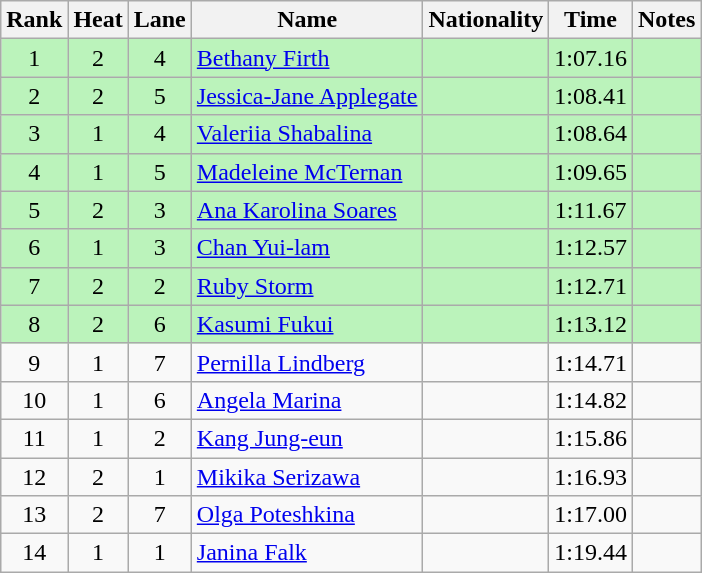<table class="wikitable sortable" style="text-align:center">
<tr>
<th>Rank</th>
<th>Heat</th>
<th>Lane</th>
<th>Name</th>
<th>Nationality</th>
<th>Time</th>
<th>Notes</th>
</tr>
<tr bgcolor=bbf3bb>
<td>1</td>
<td>2</td>
<td>4</td>
<td align=left><a href='#'>Bethany Firth</a></td>
<td align=left></td>
<td>1:07.16</td>
<td></td>
</tr>
<tr bgcolor=bbf3bb>
<td>2</td>
<td>2</td>
<td>5</td>
<td align=left><a href='#'>Jessica-Jane Applegate</a></td>
<td align=left></td>
<td>1:08.41</td>
<td></td>
</tr>
<tr bgcolor=bbf3bb>
<td>3</td>
<td>1</td>
<td>4</td>
<td align=left><a href='#'>Valeriia Shabalina</a></td>
<td align=left></td>
<td>1:08.64</td>
<td></td>
</tr>
<tr bgcolor=bbf3bb>
<td>4</td>
<td>1</td>
<td>5</td>
<td align=left><a href='#'>Madeleine McTernan</a></td>
<td align=left></td>
<td>1:09.65</td>
<td></td>
</tr>
<tr bgcolor=bbf3bb>
<td>5</td>
<td>2</td>
<td>3</td>
<td align=left><a href='#'>Ana Karolina Soares</a></td>
<td align=left></td>
<td>1:11.67</td>
<td></td>
</tr>
<tr bgcolor=bbf3bb>
<td>6</td>
<td>1</td>
<td>3</td>
<td align=left><a href='#'>Chan Yui-lam</a></td>
<td align=left></td>
<td>1:12.57</td>
<td></td>
</tr>
<tr bgcolor=bbf3bb>
<td>7</td>
<td>2</td>
<td>2</td>
<td align=left><a href='#'>Ruby Storm</a></td>
<td align=left></td>
<td>1:12.71</td>
<td></td>
</tr>
<tr bgcolor=bbf3bb>
<td>8</td>
<td>2</td>
<td>6</td>
<td align=left><a href='#'>Kasumi Fukui</a></td>
<td align=left></td>
<td>1:13.12</td>
<td></td>
</tr>
<tr>
<td>9</td>
<td>1</td>
<td>7</td>
<td align=left><a href='#'>Pernilla Lindberg</a></td>
<td align=left></td>
<td>1:14.71</td>
<td></td>
</tr>
<tr>
<td>10</td>
<td>1</td>
<td>6</td>
<td align=left><a href='#'>Angela Marina</a></td>
<td align=left></td>
<td>1:14.82</td>
<td></td>
</tr>
<tr>
<td>11</td>
<td>1</td>
<td>2</td>
<td align=left><a href='#'>Kang Jung-eun</a></td>
<td align=left></td>
<td>1:15.86</td>
<td></td>
</tr>
<tr>
<td>12</td>
<td>2</td>
<td>1</td>
<td align=left><a href='#'>Mikika Serizawa</a></td>
<td align=left></td>
<td>1:16.93</td>
<td></td>
</tr>
<tr>
<td>13</td>
<td>2</td>
<td>7</td>
<td align=left><a href='#'>Olga Poteshkina</a></td>
<td align=left></td>
<td>1:17.00</td>
<td></td>
</tr>
<tr>
<td>14</td>
<td>1</td>
<td>1</td>
<td align=left><a href='#'>Janina Falk</a></td>
<td align=left></td>
<td>1:19.44</td>
<td></td>
</tr>
</table>
